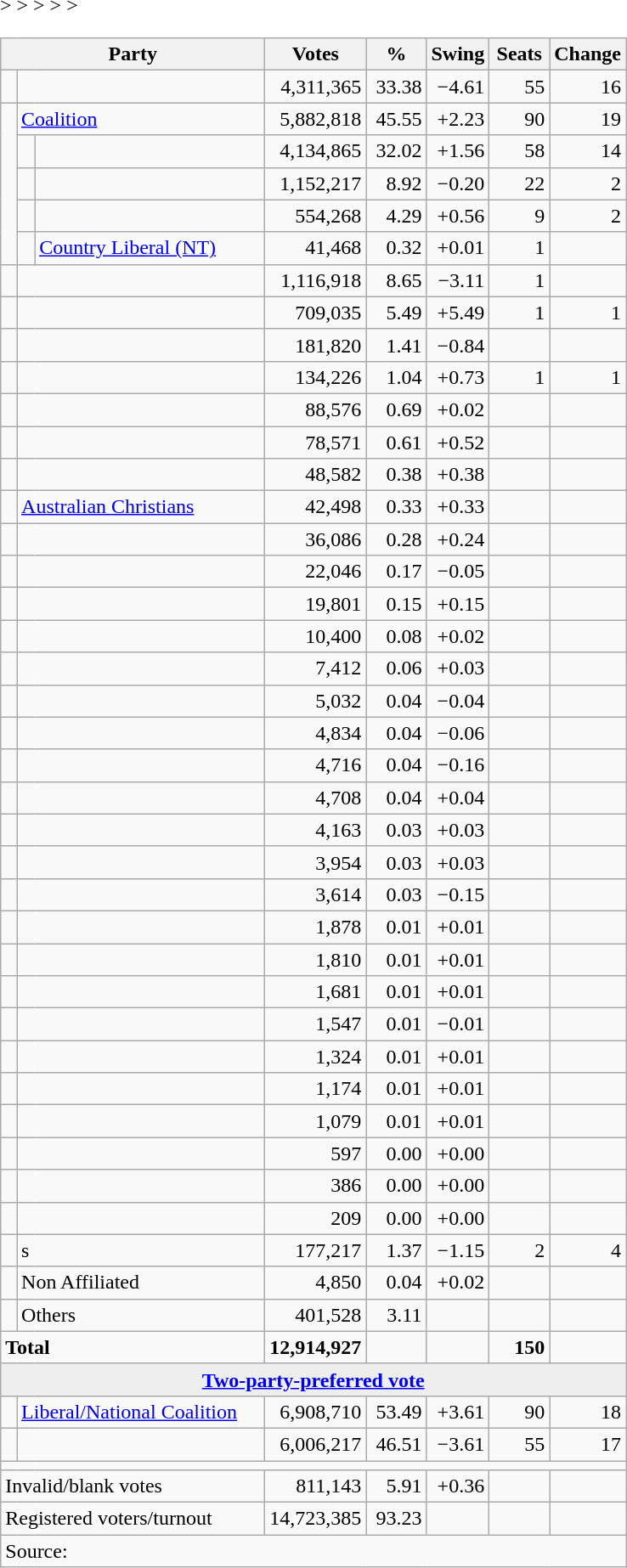<table class="wikitable">
<tr>
<th style="width:200px" colspan=3><strong>Party</strong></th>
<th style="width:70px; text-align:center;"><strong>Votes</strong></th>
<th style="width:40px; text-align:center;"><strong>%</strong></th>
<th style="width:40px; text-align:center;"><strong>Swing</strong></th>
<th style="width:40px; text-align:center;"><strong>Seats</strong></th>
<th style="width:40px; text-align:center;"><strong>Change</strong></th>
</tr>
<tr>
<td> </td>
<td colspan=2></td>
<td align=right>4,311,365</td>
<td align=right>33.38</td>
<td align=right>−4.61</td>
<td align=right>55</td>
<td align=right> 16</td>
</tr>
<tr>
<td rowspan=5> </td>
<td colspan=2><a href='#'>Coalition</a></td>
<td align=right>5,882,818</td>
<td align=right>45.55</td>
<td align=right>+2.23</td>
<td align=right>90</td>
<td align=right> 19</td>
</tr>
<tr>
<td> </td>
<td></td>
<td align=right>4,134,865</td>
<td align=right>32.02</td>
<td align=right>+1.56</td>
<td align=right>58</td>
<td align=right> 14</td>
</tr>
<tr>
<td> </td>
<td></td>
<td align=right>1,152,217</td>
<td align=right>8.92</td>
<td align=right>−0.20</td>
<td align=right>22</td>
<td align=right> 2</td>
</tr>
<tr>
<td> </td>
<td></td>
<td align=right>554,268</td>
<td align=right>4.29</td>
<td align=right>+0.56</td>
<td align=right>9</td>
<td align=right> 2</td>
</tr>
<tr>
<td> </td>
<td><a href='#'>Country Liberal (NT)</a></td>
<td align=right>41,468</td>
<td align=right>0.32</td>
<td align=right>+0.01</td>
<td align=right>1</td>
<td align=right></td>
</tr>
<tr>
<td> </td>
<td colspan=2></td>
<td align=right>1,116,918</td>
<td align=right>8.65</td>
<td align=right>−3.11</td>
<td align=right>1</td>
<td align=right></td>
</tr>
<tr>
<td> </td>
<td colspan=2></td>
<td align=right>709,035</td>
<td align=right>5.49</td>
<td align=right>+5.49</td>
<td align=right>1</td>
<td align=right> 1</td>
</tr>
<tr>
<td> </td>
<td colspan=2></td>
<td align=right>181,820</td>
<td align=right>1.41</td>
<td align=right>−0.84</td>
<td align=right></td>
<td align=right></td>
</tr>
<tr>
<td> </td>
<td colspan=2></td>
<td align=right>134,226</td>
<td align=right>1.04</td>
<td align=right>+0.73</td>
<td align=right>1</td>
<td align=right> 1</td>
</tr>
<tr <noinclude>>
<td> </td>
<td colspan=2></td>
<td align=right>88,576</td>
<td align=right>0.69</td>
<td align=right>+0.02</td>
<td align=right></td>
<td align=right></td>
</tr>
<tr>
<td> </td>
<td colspan=2></td>
<td align=right>78,571</td>
<td align=right>0.61</td>
<td align=right>+0.52</td>
<td align=right></td>
<td align=right></td>
</tr>
<tr>
<td> </td>
<td colspan=2></td>
<td align=right>48,582</td>
<td align=right>0.38</td>
<td align=right>+0.38</td>
<td align=right></td>
<td align=right></td>
</tr>
<tr>
<td> </td>
<td colspan=2><a href='#'>Australian Christians</a></td>
<td align=right>42,498</td>
<td align=right>0.33</td>
<td align=right>+0.33</td>
<td align=right></td>
<td align=right></td>
</tr>
<tr>
<td> </td>
<td colspan=2></td>
<td align=right>36,086</td>
<td align=right>0.28</td>
<td align=right>+0.24</td>
<td align=right></td>
<td align=right></td>
</tr>
<tr>
<td> </td>
<td colspan=2></td>
<td align=right>22,046</td>
<td align=right>0.17</td>
<td align=right>−0.05</td>
<td align=right></td>
<td align=right></td>
</tr>
<tr>
<td> </td>
<td colspan=2></td>
<td align=right>19,801</td>
<td align=right>0.15</td>
<td align=right>+0.15</td>
<td align=right></td>
<td align=right></td>
</tr>
<tr>
<td> </td>
<td colspan=2></td>
<td align=right>10,400</td>
<td align=right>0.08</td>
<td align=right>+0.02</td>
<td align=right></td>
<td align=right></td>
</tr>
<tr>
<td> </td>
<td colspan=2></td>
<td align=right>7,412</td>
<td align=right>0.06</td>
<td align=right>+0.03</td>
<td align=right></td>
<td align=right></td>
</tr>
<tr>
<td> </td>
<td colspan=2></td>
<td align=right>5,032</td>
<td align=right>0.04</td>
<td align=right>−0.04</td>
<td align=right></td>
<td align=right></td>
</tr>
<tr>
<td> </td>
<td colspan=2></td>
<td align=right>4,834</td>
<td align=right>0.04</td>
<td align=right>−0.06</td>
<td align=right></td>
<td align=right></td>
</tr>
<tr>
<td> </td>
<td colspan=2></td>
<td align=right>4,716</td>
<td align=right>0.04</td>
<td align=right>−0.16</td>
<td align=right></td>
<td align=right></td>
</tr>
<tr>
<td> </td>
<td colspan=2></td>
<td align=right>4,708</td>
<td align=right>0.04</td>
<td align=right>+0.04</td>
<td align=right></td>
<td align=right></td>
</tr>
<tr>
<td> </td>
<td colspan=2></td>
<td align=right>4,163</td>
<td align=right>0.03</td>
<td align=right>+0.03</td>
<td align=right></td>
<td align=right></td>
</tr>
<tr>
<td> </td>
<td colspan=2></td>
<td align=right>3,954</td>
<td align=right>0.03</td>
<td align=right>+0.03</td>
<td align=right></td>
<td align=right></td>
</tr>
<tr>
<td> </td>
<td colspan=2></td>
<td align=right>3,614</td>
<td align=right>0.03</td>
<td align=right>−0.15</td>
<td align=right></td>
<td align=right></td>
</tr>
<tr>
<td> </td>
<td colspan=2></td>
<td align=right>1,878</td>
<td align=right>0.01</td>
<td align=right>+0.01</td>
<td align=right></td>
<td align=right></td>
</tr>
<tr>
<td> </td>
<td colspan=2></td>
<td align=right>1,810</td>
<td align=right>0.01</td>
<td align=right>+0.01</td>
<td align=right></td>
<td align=right></td>
</tr>
<tr>
<td> </td>
<td colspan=2></td>
<td align=right>1,681</td>
<td align=right>0.01</td>
<td align=right>+0.01</td>
<td align=right></td>
<td align=right></td>
</tr>
<tr>
<td> </td>
<td colspan=2></td>
<td align=right>1,547</td>
<td align=right>0.01</td>
<td align=right>−0.01</td>
<td align=right></td>
<td align=right></td>
</tr>
<tr>
<td> </td>
<td colspan=2></td>
<td align=right>1,324</td>
<td align=right>0.01</td>
<td align=right>+0.01</td>
<td align=right></td>
<td align=right></td>
</tr>
<tr>
<td> </td>
<td colspan=2></td>
<td align=right>1,174</td>
<td align=right>0.01</td>
<td align=right>+0.01</td>
<td align=right></td>
<td align=right></td>
</tr>
<tr>
<td> </td>
<td colspan=2></td>
<td align=right>1,079</td>
<td align=right>0.01</td>
<td align=right>+0.01</td>
<td align=right></td>
<td align=right></td>
</tr>
<tr>
<td> </td>
<td colspan=2></td>
<td align=right>597</td>
<td align=right>0.00</td>
<td align=right>+0.00</td>
<td align=right></td>
<td align=right></td>
</tr>
<tr>
<td> </td>
<td colspan=2></td>
<td align=right>386</td>
<td align=right>0.00</td>
<td align=right>+0.00</td>
<td align=right></td>
<td align=right></td>
</tr>
<tr>
<td> </td>
<td colspan=2></td>
<td align=right>209</td>
<td align=right>0.00</td>
<td align=right>+0.00</td>
<td align=right></td>
<td align=right></td>
</tr>
<tr </noinclude>>
<td> </td>
<td colspan=2>s</td>
<td align=right>177,217</td>
<td align=right>1.37</td>
<td align=right>−1.15</td>
<td align=right>2</td>
<td align=right> 4</td>
</tr>
<tr <noinclude>>
<td> </td>
<td colspan=2>Non Affiliated</td>
<td align=right>4,850</td>
<td align=right>0.04</td>
<td align=right>+0.02</td>
<td align=right></td>
<td align=right></td>
</tr>
<tr </noinclude><includeonly>>
<td></td>
<td colspan=2>Others</td>
<td align=right>401,528</td>
<td align=right>3.11</td>
<td align=right></td>
<td align=right></td>
<td align=right></td>
</tr>
<tr </includeonly>>
<td colspan=3><strong>Total</strong></td>
<td align=right><strong>12,914,927</strong></td>
<td align=right> </td>
<td align=right> </td>
<td align=right><strong>150</strong></td>
<td align=right></td>
</tr>
<tr>
<td colspan="8" style="text-align:center; background:#eee;"><strong><a href='#'>Two-party-preferred vote</a></strong></td>
</tr>
<tr>
<td> </td>
<td colspan=2><a href='#'>Liberal/National Coalition</a></td>
<td align=right>6,908,710</td>
<td align=right>53.49</td>
<td align=right>+3.61</td>
<td align=right>90</td>
<td align=right> 18</td>
</tr>
<tr>
<td> </td>
<td colspan=2></td>
<td align=right>6,006,217</td>
<td align=right>46.51</td>
<td align=right>−3.61</td>
<td align=right>55</td>
<td align=right> 17</td>
</tr>
<tr>
<td colspan="8"></td>
</tr>
<tr>
<td colspan="3">Invalid/blank votes</td>
<td align=right>811,143</td>
<td align=right>5.91</td>
<td align=right>+0.36</td>
<td></td>
<td></td>
</tr>
<tr>
<td colspan="3">Registered voters/turnout</td>
<td align=right>14,723,385</td>
<td align=right>93.23</td>
<td></td>
<td></td>
<td></td>
</tr>
<tr>
<td colspan="8">Source: </td>
</tr>
</table>
